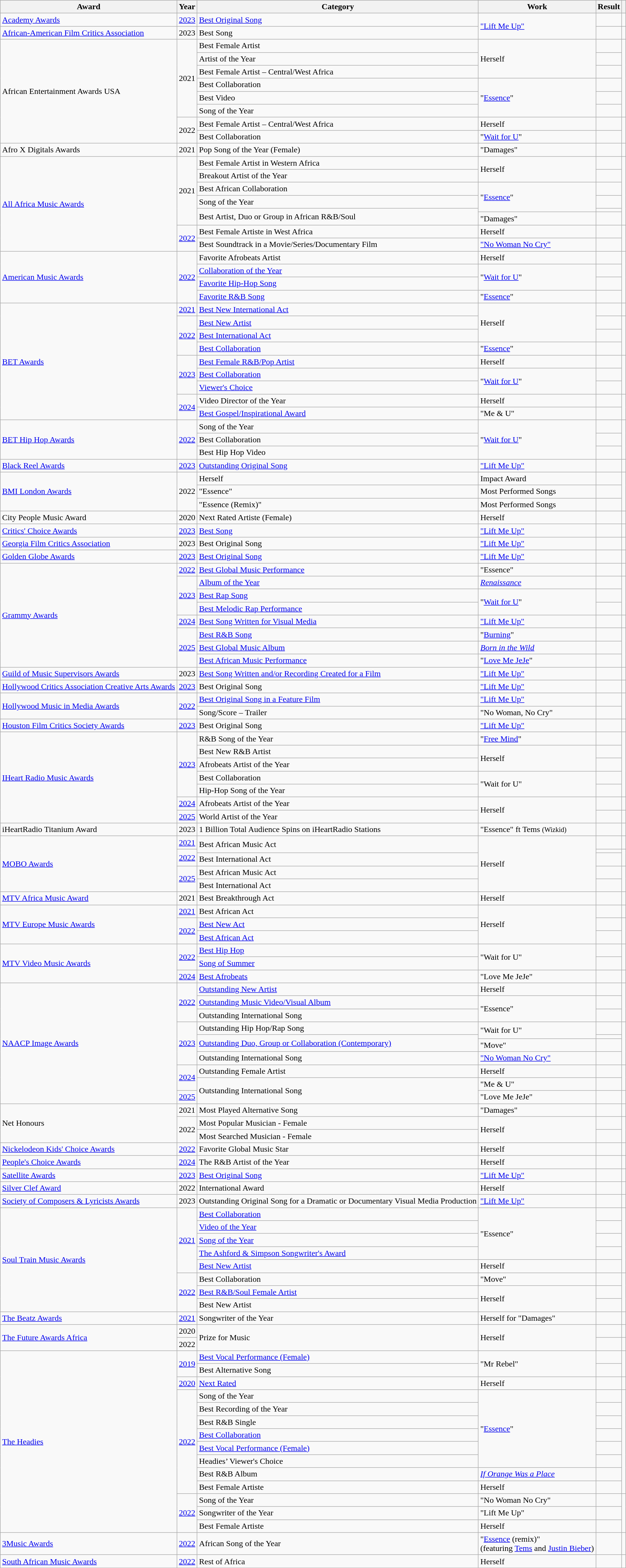<table class="wikitable sortable">
<tr>
<th scope="col">Award</th>
<th scope="col">Year</th>
<th scope="col">Category</th>
<th scope="col">Work</th>
<th scope="col">Result</th>
<th scope="col"></th>
</tr>
<tr>
<td><a href='#'>Academy Awards</a></td>
<td><a href='#'>2023</a></td>
<td><a href='#'> Best Original Song</a></td>
<td rowspan="2"><a href='#'>"Lift Me Up"</a> </td>
<td></td>
<td></td>
</tr>
<tr>
<td scope="row"><a href='#'>African-American Film Critics Association</a></td>
<td>2023</td>
<td>Best Song</td>
<td></td>
<td></td>
</tr>
<tr>
<td rowspan="8">African Entertainment Awards USA</td>
<td rowspan="6">2021</td>
<td>Best Female Artist</td>
<td rowspan="3">Herself</td>
<td></td>
<td rowspan="6"></td>
</tr>
<tr>
<td>Artist of the Year</td>
<td></td>
</tr>
<tr>
<td>Best Female Artist – Central/West Africa</td>
<td></td>
</tr>
<tr>
<td>Best Collaboration</td>
<td rowspan="3">"<a href='#'>Essence</a>" </td>
<td></td>
</tr>
<tr>
<td>Best Video</td>
<td></td>
</tr>
<tr>
<td>Song of the Year</td>
<td></td>
</tr>
<tr>
<td rowspan="2">2022</td>
<td>Best Female Artist – Central/West Africa</td>
<td>Herself</td>
<td></td>
<td rowspan="2"></td>
</tr>
<tr>
<td>Best Collaboration</td>
<td>"<a href='#'>Wait for U</a>" </td>
<td></td>
</tr>
<tr>
<td>Afro X Digitals Awards</td>
<td>2021</td>
<td>Pop Song of the Year (Female)</td>
<td>"Damages"</td>
<td></td>
<td></td>
</tr>
<tr>
<td rowspan="8"><a href='#'>All Africa Music Awards</a></td>
<td rowspan="6">2021</td>
<td>Best Female Artist in Western Africa</td>
<td rowspan="2">Herself</td>
<td></td>
<td rowspan="6"></td>
</tr>
<tr>
<td>Breakout Artist of the Year</td>
<td></td>
</tr>
<tr>
<td>Best African Collaboration</td>
<td rowspan="3">"<a href='#'>Essence</a>" </td>
<td></td>
</tr>
<tr>
<td>Song of the Year</td>
<td></td>
</tr>
<tr>
<td rowspan="2">Best Artist, Duo or Group in African R&B/Soul</td>
<td></td>
</tr>
<tr>
<td>"Damages"</td>
<td></td>
</tr>
<tr>
<td rowspan="2"><a href='#'>2022</a></td>
<td>Best Female Artiste in West Africa</td>
<td>Herself</td>
<td></td>
<td rowspan="2"></td>
</tr>
<tr>
<td>Best Soundtrack in a Movie/Series/Documentary Film</td>
<td><a href='#'>"No Woman No Cry"</a></td>
<td></td>
</tr>
<tr>
<td rowspan="4"><a href='#'>American Music Awards</a></td>
<td rowspan="4"><a href='#'>2022</a></td>
<td>Favorite Afrobeats Artist</td>
<td>Herself</td>
<td></td>
<td rowspan="4"></td>
</tr>
<tr>
<td><a href='#'>Collaboration of the Year</a></td>
<td rowspan="2">"<a href='#'>Wait for U</a>" </td>
<td></td>
</tr>
<tr>
<td><a href='#'>Favorite Hip-Hop Song</a></td>
<td></td>
</tr>
<tr>
<td><a href='#'>Favorite R&B Song</a></td>
<td>"<a href='#'>Essence</a>" </td>
<td></td>
</tr>
<tr>
<td rowspan="9"><a href='#'>BET Awards</a></td>
<td><a href='#'>2021</a></td>
<td><a href='#'>Best New International Act</a></td>
<td rowspan="3">Herself</td>
<td></td>
<td></td>
</tr>
<tr>
<td rowspan="3"><a href='#'>2022</a></td>
<td><a href='#'>Best New Artist</a></td>
<td></td>
<td rowspan="3"></td>
</tr>
<tr>
<td><a href='#'>Best International Act</a></td>
<td></td>
</tr>
<tr>
<td><a href='#'>Best Collaboration</a></td>
<td>"<a href='#'>Essence</a>" </td>
<td></td>
</tr>
<tr>
<td rowspan="3"><a href='#'>2023</a></td>
<td><a href='#'>Best Female R&B/Pop Artist</a></td>
<td>Herself</td>
<td></td>
<td rowspan="3"></td>
</tr>
<tr>
<td><a href='#'>Best Collaboration</a></td>
<td rowspan="2">"<a href='#'>Wait for U</a>" </td>
<td></td>
</tr>
<tr>
<td><a href='#'>Viewer's Choice</a></td>
<td></td>
</tr>
<tr>
<td rowspan="2"><a href='#'>2024</a></td>
<td>Video Director of the Year</td>
<td>Herself</td>
<td></td>
<td rowspan="2"></td>
</tr>
<tr>
<td><a href='#'> Best Gospel/Inspirational Award</a></td>
<td>"Me & U"</td>
<td></td>
</tr>
<tr>
<td rowspan="3"><a href='#'>BET Hip Hop Awards</a></td>
<td rowspan="3"><a href='#'>2022</a></td>
<td>Song of the Year</td>
<td rowspan="3">"<a href='#'>Wait for U</a>" </td>
<td></td>
<td rowspan="3"></td>
</tr>
<tr>
<td>Best Collaboration</td>
<td></td>
</tr>
<tr>
<td>Best Hip Hop Video</td>
<td></td>
</tr>
<tr>
<td rowspan="1"><a href='#'>Black Reel Awards</a></td>
<td rowspan="1"><a href='#'>2023</a></td>
<td><a href='#'>Outstanding Original Song</a></td>
<td><a href='#'>"Lift Me Up"</a> </td>
<td></td>
<td rowspan="1"></td>
</tr>
<tr>
<td rowspan="3"><a href='#'>BMI London Awards</a></td>
<td rowspan="3">2022</td>
<td>Herself</td>
<td>Impact Award</td>
<td></td>
<td rowspan="3"></td>
</tr>
<tr>
<td>"Essence" </td>
<td>Most Performed Songs</td>
<td></td>
</tr>
<tr>
<td>"Essence (Remix)" </td>
<td>Most Performed Songs</td>
<td></td>
</tr>
<tr>
<td>City People Music Award</td>
<td>2020</td>
<td>Next Rated Artiste (Female)</td>
<td>Herself</td>
<td></td>
<td></td>
</tr>
<tr>
<td><a href='#'>Critics' Choice Awards</a></td>
<td><a href='#'>2023</a></td>
<td><a href='#'>Best Song</a></td>
<td><a href='#'>"Lift Me Up"</a> </td>
<td></td>
<td></td>
</tr>
<tr>
<td rowspan="1"><a href='#'>Georgia Film Critics Association</a></td>
<td rowspan="1">2023</td>
<td>Best Original Song</td>
<td><a href='#'>"Lift Me Up"</a> </td>
<td></td>
<td rowspan="1"></td>
</tr>
<tr>
<td><a href='#'>Golden Globe Awards</a></td>
<td><a href='#'>2023</a></td>
<td><a href='#'>Best Original Song</a></td>
<td><a href='#'>"Lift Me Up"</a> </td>
<td></td>
<td></td>
</tr>
<tr>
<td rowspan="8"><a href='#'>Grammy Awards</a></td>
<td><a href='#'>2022</a></td>
<td><a href='#'>Best Global Music Performance</a></td>
<td>"Essence" </td>
<td></td>
<td></td>
</tr>
<tr>
<td rowspan="3"><a href='#'>2023</a></td>
<td><a href='#'>Album of the Year</a></td>
<td><em><a href='#'>Renaissance</a></em> </td>
<td></td>
<td rowspan="3"></td>
</tr>
<tr>
<td><a href='#'>Best Rap Song</a></td>
<td rowspan="2">"<a href='#'>Wait for U</a>" </td>
<td></td>
</tr>
<tr>
<td><a href='#'>Best Melodic Rap Performance</a></td>
<td></td>
</tr>
<tr>
<td><a href='#'>2024</a></td>
<td><a href='#'>Best Song Written for Visual Media</a></td>
<td><a href='#'>"Lift Me Up"</a> </td>
<td></td>
<td></td>
</tr>
<tr>
<td rowspan="3"><a href='#'>2025</a></td>
<td><a href='#'>Best R&B Song</a></td>
<td>"<a href='#'>Burning</a>"</td>
<td></td>
<td rowspan="3"></td>
</tr>
<tr>
<td><a href='#'>Best Global Music Album</a></td>
<td><em><a href='#'>Born in the Wild</a></em></td>
<td></td>
</tr>
<tr>
<td><a href='#'>Best African Music Performance</a></td>
<td>"<a href='#'>Love Me JeJe</a>"</td>
<td></td>
</tr>
<tr>
<td scope="row"><a href='#'>Guild of Music Supervisors Awards</a></td>
<td>2023</td>
<td><a href='#'>Best Song Written and/or Recording Created for a Film</a></td>
<td><a href='#'>"Lift Me Up"</a> </td>
<td></td>
<td></td>
</tr>
<tr>
<td scope="row"><a href='#'>Hollywood Critics Association Creative Arts Awards</a></td>
<td rowspan="1"><a href='#'>2023</a></td>
<td>Best Original Song</td>
<td><a href='#'>"Lift Me Up"</a> </td>
<td></td>
<td></td>
</tr>
<tr>
<td rowspan="2"><a href='#'>Hollywood Music in Media Awards</a></td>
<td rowspan="2"><a href='#'>2022</a></td>
<td><a href='#'>Best Original Song in a Feature Film</a></td>
<td><a href='#'>"Lift Me Up"</a> </td>
<td></td>
<td rowspan="2"></td>
</tr>
<tr>
<td>Song/Score – Trailer</td>
<td data-sort-value="No Woman, No Cry">"No Woman, No Cry"</td>
<td></td>
</tr>
<tr>
<td scope="row"><a href='#'>Houston Film Critics Society Awards</a></td>
<td><a href='#'>2023</a></td>
<td>Best Original Song</td>
<td><a href='#'>"Lift Me Up"</a> </td>
<td></td>
<td></td>
</tr>
<tr>
<td rowspan="7"><a href='#'>IHeart Radio Music Awards</a></td>
<td rowspan="5"><a href='#'>2023</a></td>
<td>R&B Song of the Year</td>
<td>"<a href='#'>Free Mind</a>"</td>
<td></td>
<td rowspan="5"></td>
</tr>
<tr>
<td>Best New R&B Artist</td>
<td rowspan="2">Herself</td>
<td></td>
</tr>
<tr>
<td>Afrobeats Artist of the Year</td>
<td></td>
</tr>
<tr>
<td>Best Collaboration</td>
<td rowspan="2">"Wait for U"</td>
<td></td>
</tr>
<tr>
<td>Hip-Hop Song of the Year</td>
<td></td>
</tr>
<tr>
<td><a href='#'>2024</a></td>
<td>Afrobeats Artist of the Year</td>
<td rowspan="2">Herself</td>
<td></td>
<td></td>
</tr>
<tr>
<td><a href='#'>2025</a></td>
<td>World Artist of the Year</td>
<td></td>
<td></td>
</tr>
<tr>
<td>iHeartRadio Titanium Award</td>
<td>2023</td>
<td>1 Billion Total Audience Spins on iHeartRadio Stations</td>
<td>"Essence" ft Tems <small>(Wizkid)</small></td>
<td></td>
<td></td>
</tr>
<tr>
<td rowspan="5"><a href='#'>MOBO Awards</a></td>
<td><a href='#'>2021</a></td>
<td rowspan="2">Best African Music Act</td>
<td rowspan="5">Herself</td>
<td></td>
<td style="text-align:center;"></td>
</tr>
<tr>
<td rowspan="2"><a href='#'>2022</a></td>
<td></td>
<td rowspan="2" style="text-align:center;"></td>
</tr>
<tr>
<td>Best International Act</td>
<td></td>
</tr>
<tr>
<td rowspan="2"><a href='#'>2025</a></td>
<td>Best African Music Act</td>
<td></td>
<td rowspan="2" style="text-align:center;"></td>
</tr>
<tr>
<td>Best International Act</td>
<td></td>
</tr>
<tr>
<td><a href='#'>MTV Africa Music Award</a></td>
<td>2021</td>
<td MTV Africa Music Award for Best Breakthrough Act>Best Breakthrough Act</td>
<td>Herself</td>
<td></td>
<td></td>
</tr>
<tr>
<td rowspan="3"><a href='#'>MTV Europe Music Awards</a></td>
<td><a href='#'>2021</a></td>
<td>Best African Act</td>
<td rowspan="3">Herself</td>
<td></td>
<td></td>
</tr>
<tr>
<td rowspan="2"><a href='#'>2022</a></td>
<td><a href='#'>Best New Act</a></td>
<td></td>
<td rowspan="2"></td>
</tr>
<tr>
<td><a href='#'>Best African Act</a></td>
<td></td>
</tr>
<tr>
<td rowspan="3"><a href='#'>MTV Video Music Awards</a></td>
<td rowspan="2"><a href='#'>2022</a></td>
<td><a href='#'>Best Hip Hop</a></td>
<td rowspan="2">"Wait for U" </td>
<td></td>
<td rowspan="2"></td>
</tr>
<tr>
<td><a href='#'>Song of Summer</a></td>
<td></td>
</tr>
<tr>
<td><a href='#'>2024</a></td>
<td><a href='#'>Best Afrobeats</a></td>
<td>"Love Me JeJe"</td>
<td></td>
<td></td>
</tr>
<tr>
<td rowspan="10"><a href='#'>NAACP Image Awards</a></td>
<td rowspan="3"><a href='#'>2022</a></td>
<td><a href='#'>Outstanding New Artist</a></td>
<td rowspan="1">Herself</td>
<td></td>
<td rowspan="3"></td>
</tr>
<tr>
<td><a href='#'>Outstanding Music Video/Visual Album</a></td>
<td rowspan="2">"Essence" </td>
<td></td>
</tr>
<tr>
<td>Outstanding International Song</td>
<td></td>
</tr>
<tr>
<td rowspan="4"><a href='#'>2023</a></td>
<td>Outstanding Hip Hop/Rap Song</td>
<td rowspan="2">"Wait for U" </td>
<td></td>
<td rowspan="4"></td>
</tr>
<tr>
<td rowspan="2"><a href='#'>Outstanding Duo, Group or Collaboration (Contemporary)</a></td>
<td></td>
</tr>
<tr>
<td>"Move" </td>
<td></td>
</tr>
<tr>
<td>Outstanding International Song</td>
<td><a href='#'>"No Woman No Cry"</a></td>
<td></td>
</tr>
<tr>
<td rowspan="2"><a href='#'>2024</a></td>
<td>Outstanding Female Artist</td>
<td>Herself</td>
<td></td>
<td rowspan="2"></td>
</tr>
<tr>
<td rowspan="2">Outstanding International Song</td>
<td>"Me & U"</td>
<td></td>
</tr>
<tr>
<td><a href='#'>2025</a></td>
<td>"Love Me JeJe"</td>
<td></td>
<td></td>
</tr>
<tr>
<td rowspan="3">Net Honours</td>
<td>2021</td>
<td>Most Played Alternative Song</td>
<td>"Damages"</td>
<td></td>
<td></td>
</tr>
<tr>
<td rowspan="2">2022</td>
<td>Most Popular Musician - Female</td>
<td rowspan="2">Herself</td>
<td></td>
<td rowspan="2"></td>
</tr>
<tr>
<td>Most Searched Musician - Female</td>
<td></td>
</tr>
<tr>
<td><a href='#'>Nickelodeon Kids' Choice Awards</a></td>
<td><a href='#'>2022</a></td>
<td>Favorite Global Music Star</td>
<td>Herself</td>
<td></td>
<td></td>
</tr>
<tr>
<td scope="row"><a href='#'>People's Choice Awards</a></td>
<td><a href='#'>2024</a></td>
<td>The R&B Artist of the Year</td>
<td>Herself</td>
<td></td>
<td></td>
</tr>
<tr>
<td scope="row"><a href='#'>Satellite Awards</a></td>
<td><a href='#'>2023</a></td>
<td><a href='#'>Best Original Song</a></td>
<td><a href='#'>"Lift Me Up"</a> </td>
<td></td>
<td></td>
</tr>
<tr>
<td><a href='#'>Silver Clef Award</a></td>
<td>2022</td>
<td>International Award</td>
<td>Herself</td>
<td></td>
<td></td>
</tr>
<tr>
<td scope="row"><a href='#'>Society of Composers & Lyricists Awards</a></td>
<td>2023</td>
<td>Outstanding Original Song for a Dramatic or Documentary Visual Media Production</td>
<td><a href='#'>"Lift Me Up"</a> </td>
<td></td>
<td></td>
</tr>
<tr>
<td rowspan="8"><a href='#'>Soul Train Music Awards</a></td>
<td rowspan="5"><a href='#'>2021</a></td>
<td><a href='#'>Best Collaboration</a></td>
<td rowspan="4">"Essence" </td>
<td></td>
<td rowspan="5"></td>
</tr>
<tr>
<td><a href='#'>Video of the Year</a></td>
<td></td>
</tr>
<tr>
<td><a href='#'>Song of the Year</a></td>
<td></td>
</tr>
<tr>
<td><a href='#'>The Ashford & Simpson Songwriter's Award</a></td>
<td></td>
</tr>
<tr>
<td><a href='#'>Best New Artist</a></td>
<td>Herself</td>
<td></td>
</tr>
<tr>
<td rowspan="3"><a href='#'>2022</a></td>
<td>Best Collaboration</td>
<td rowspan="1">"Move" </td>
<td></td>
<td rowspan="3"></td>
</tr>
<tr>
<td><a href='#'>Best R&B/Soul Female Artist</a></td>
<td rowspan="2">Herself</td>
<td></td>
</tr>
<tr>
<td>Best New Artist</td>
<td></td>
</tr>
<tr>
<td><a href='#'>The Beatz Awards</a></td>
<td><a href='#'>2021</a></td>
<td>Songwriter of the Year</td>
<td>Herself for "Damages"</td>
<td></td>
<td></td>
</tr>
<tr>
<td rowspan="2"><a href='#'>The Future Awards Africa</a></td>
<td>2020</td>
<td rowspan="2">Prize for Music</td>
<td rowspan="2">Herself</td>
<td></td>
<td></td>
</tr>
<tr>
<td>2022</td>
<td></td>
<td></td>
</tr>
<tr>
<td rowspan="14"><a href='#'>The Headies</a></td>
<td rowspan="2"><a href='#'>2019</a></td>
<td><a href='#'>Best Vocal Performance (Female)</a></td>
<td rowspan="2">"Mr Rebel"</td>
<td></td>
<td rowspan="2"></td>
</tr>
<tr>
<td>Best Alternative Song</td>
<td></td>
</tr>
<tr>
<td><a href='#'>2020</a></td>
<td><a href='#'>Next Rated</a></td>
<td>Herself</td>
<td></td>
<td></td>
</tr>
<tr>
<td rowspan="8"><a href='#'>2022</a></td>
<td>Song of the Year</td>
<td rowspan="6">"<a href='#'>Essence</a>" </td>
<td></td>
<td rowspan="8"></td>
</tr>
<tr>
<td>Best Recording of the Year</td>
<td></td>
</tr>
<tr>
<td>Best R&B Single</td>
<td></td>
</tr>
<tr>
<td><a href='#'>Best Collaboration</a></td>
<td></td>
</tr>
<tr>
<td><a href='#'>Best Vocal Performance (Female)</a></td>
<td></td>
</tr>
<tr>
<td>Headies’ Viewer's Choice</td>
<td></td>
</tr>
<tr>
<td>Best R&B Album</td>
<td><em><a href='#'>If Orange Was a Place</a></em></td>
<td></td>
</tr>
<tr>
<td>Best Female Artiste</td>
<td>Herself</td>
<td></td>
</tr>
<tr>
<td rowspan="3"><a href='#'>2022</a></td>
<td>Song of the Year</td>
<td>"No Woman No Cry"</td>
<td></td>
<td rowspan="3"></td>
</tr>
<tr>
<td>Songwriter of the Year</td>
<td>"Lift Me Up"</td>
<td></td>
</tr>
<tr>
<td>Best Female Artiste</td>
<td>Herself</td>
<td></td>
</tr>
<tr>
<td><a href='#'>3Music Awards</a></td>
<td><a href='#'>2022</a></td>
<td>African Song of the Year</td>
<td>"<a href='#'>Essence</a> (remix)" <br><span>(featuring <a href='#'>Tems</a> and <a href='#'>Justin Bieber</a>)</span></td>
<td></td>
<td></td>
</tr>
<tr>
<td><a href='#'>South African Music Awards</a></td>
<td><a href='#'>2022</a></td>
<td>Rest of Africa</td>
<td>Herself</td>
<td></td>
<td></td>
</tr>
<tr>
</tr>
</table>
